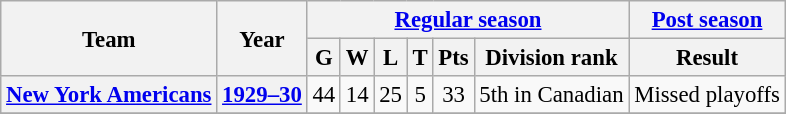<table class="wikitable" style="font-size: 95%; text-align:center;">
<tr>
<th rowspan="2">Team</th>
<th rowspan="2">Year</th>
<th colspan="6"><a href='#'>Regular season</a></th>
<th colspan="1"><a href='#'>Post season</a></th>
</tr>
<tr>
<th>G</th>
<th>W</th>
<th>L</th>
<th>T</th>
<th>Pts</th>
<th>Division rank</th>
<th>Result</th>
</tr>
<tr>
<th><a href='#'>New York Americans</a></th>
<th><a href='#'>1929–30</a></th>
<td>44</td>
<td>14</td>
<td>25</td>
<td>5</td>
<td>33</td>
<td>5th in Canadian</td>
<td>Missed playoffs</td>
</tr>
<tr>
</tr>
</table>
